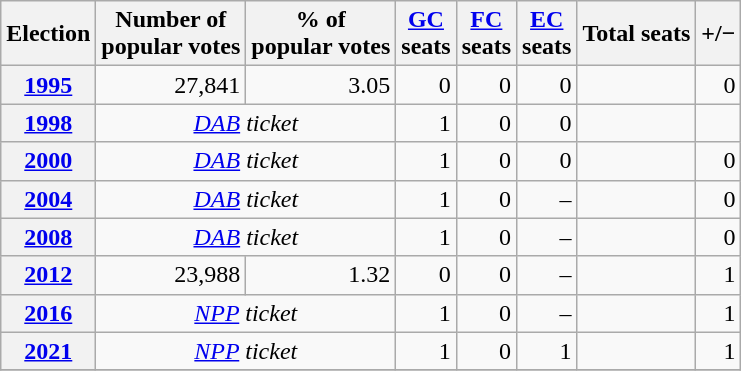<table class="wikitable" style="text-align: right;">
<tr align=center>
<th><strong>Election</strong></th>
<th>Number of<br>popular votes</th>
<th>% of<br>popular votes</th>
<th><a href='#'>GC</a><br>seats</th>
<th><a href='#'>FC</a><br>seats</th>
<th><a href='#'>EC</a><br>seats</th>
<th>Total seats</th>
<th>+/−</th>
</tr>
<tr>
<th><a href='#'>1995</a></th>
<td>27,841</td>
<td>3.05</td>
<td>0</td>
<td>0</td>
<td>0</td>
<td></td>
<td>0</td>
</tr>
<tr>
<th><a href='#'>1998</a></th>
<td colspan=2 align=center><em><a href='#'>DAB</a> ticket</em></td>
<td>1</td>
<td>0</td>
<td>0</td>
<td></td>
<td></td>
</tr>
<tr>
<th><a href='#'>2000</a></th>
<td colspan=2 align=center><em><a href='#'>DAB</a> ticket</em></td>
<td>1</td>
<td>0</td>
<td>0</td>
<td></td>
<td>0</td>
</tr>
<tr>
<th><a href='#'>2004</a></th>
<td colspan=2 align=center><em><a href='#'>DAB</a> ticket</em></td>
<td>1</td>
<td>0</td>
<td>–</td>
<td></td>
<td>0</td>
</tr>
<tr>
<th><a href='#'>2008</a></th>
<td colspan=2 align=center><em><a href='#'>DAB</a> ticket</em></td>
<td>1</td>
<td>0</td>
<td>–</td>
<td></td>
<td>0</td>
</tr>
<tr>
<th><a href='#'>2012</a></th>
<td>23,988</td>
<td>1.32</td>
<td>0</td>
<td>0</td>
<td>–</td>
<td></td>
<td>1</td>
</tr>
<tr>
<th><a href='#'>2016</a></th>
<td colspan=2 align=center><em><a href='#'>NPP</a> ticket</em></td>
<td>1</td>
<td>0</td>
<td>–</td>
<td></td>
<td>1</td>
</tr>
<tr>
<th><a href='#'>2021</a></th>
<td colspan=2 align=center><em><a href='#'>NPP</a> ticket</em></td>
<td>1</td>
<td>0</td>
<td>1</td>
<td></td>
<td>1</td>
</tr>
<tr>
</tr>
</table>
